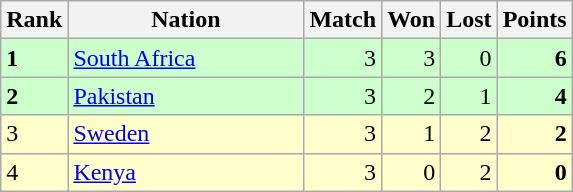<table class="wikitable">
<tr>
<th width=20>Rank</th>
<th width=150>Nation</th>
<th width=20>Match</th>
<th width=20>Won</th>
<th width=20>Lost</th>
<th width=20>Points</th>
</tr>
<tr style="text-align:right; background:#cfc;">
<td align="left"><strong>1</strong></td>
<td style="text-align:left;"> <a href='#'>South Africa</a></td>
<td>3</td>
<td>3</td>
<td>0</td>
<td><strong>6</strong></td>
</tr>
<tr style="text-align:right; background:#cfc;">
<td align="left"><strong>2</strong></td>
<td style="text-align:left;"> <a href='#'>Pakistan</a></td>
<td>3</td>
<td>2</td>
<td>1</td>
<td><strong>4</strong></td>
</tr>
<tr style="text-align:right; background:#ffc;">
<td align="left">3</td>
<td style="text-align:left;"> <a href='#'>Sweden</a></td>
<td>3</td>
<td>1</td>
<td>2</td>
<td><strong>2</strong></td>
</tr>
<tr style="text-align:right; background:#ffc;">
<td align="left">4</td>
<td style="text-align:left;"> <a href='#'>Kenya</a></td>
<td>3</td>
<td>0</td>
<td>2</td>
<td><strong>0</strong></td>
</tr>
</table>
